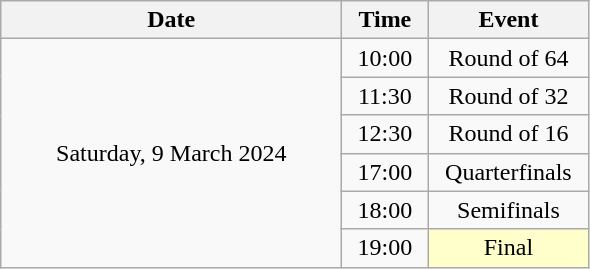<table class = "wikitable" style="text-align:center;">
<tr>
<th width=220>Date</th>
<th width=50>Time</th>
<th width=100>Event</th>
</tr>
<tr>
<td rowspan=6>Saturday, 9 March 2024</td>
<td>10:00</td>
<td>Round of 64</td>
</tr>
<tr>
<td>11:30</td>
<td>Round of 32</td>
</tr>
<tr>
<td>12:30</td>
<td>Round of 16</td>
</tr>
<tr>
<td>17:00</td>
<td>Quarterfinals</td>
</tr>
<tr>
<td>18:00</td>
<td>Semifinals</td>
</tr>
<tr>
<td>19:00</td>
<td bgcolor=ffffcc>Final</td>
</tr>
</table>
